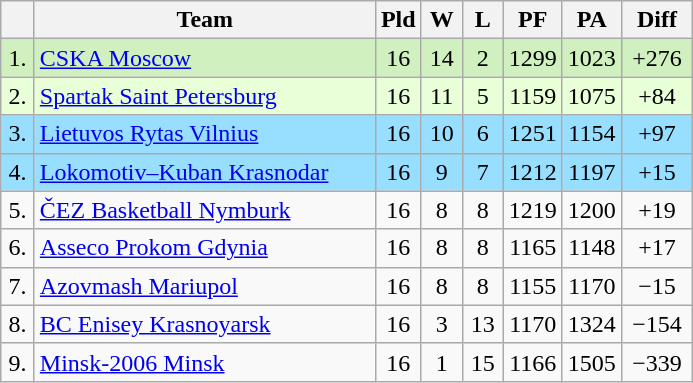<table class="wikitable" style="text-align:center">
<tr>
<th width=15></th>
<th width=220>Team</th>
<th width=20>Pld</th>
<th width=20>W</th>
<th width=20>L</th>
<th width=20>PF</th>
<th width=20>PA</th>
<th width=40>Diff</th>
</tr>
<tr bgcolor="D0F0C0">
<td>1.</td>
<td align=left> <a href='#'>CSKA Moscow</a></td>
<td>16</td>
<td>14</td>
<td>2</td>
<td>1299</td>
<td>1023</td>
<td>+276</td>
</tr>
<tr bgcolor="E8FFD8">
<td>2.</td>
<td align=left> <a href='#'>Spartak Saint Petersburg</a></td>
<td>16</td>
<td>11</td>
<td>5</td>
<td>1159</td>
<td>1075</td>
<td>+84</td>
</tr>
<tr bgcolor="97DEFF">
<td>3.</td>
<td align=left> <a href='#'>Lietuvos Rytas Vilnius</a></td>
<td>16</td>
<td>10</td>
<td>6</td>
<td>1251</td>
<td>1154</td>
<td>+97</td>
</tr>
<tr bgcolor="97DEFF">
<td>4.</td>
<td align=left> <a href='#'>Lokomotiv–Kuban Krasnodar</a></td>
<td>16</td>
<td>9</td>
<td>7</td>
<td>1212</td>
<td>1197</td>
<td>+15</td>
</tr>
<tr>
<td>5.</td>
<td align=left> <a href='#'>ČEZ Basketball Nymburk</a></td>
<td>16</td>
<td>8</td>
<td>8</td>
<td>1219</td>
<td>1200</td>
<td>+19</td>
</tr>
<tr>
<td>6.</td>
<td align=left> <a href='#'>Asseco Prokom Gdynia</a></td>
<td>16</td>
<td>8</td>
<td>8</td>
<td>1165</td>
<td>1148</td>
<td>+17</td>
</tr>
<tr>
<td>7.</td>
<td align=left> <a href='#'>Azovmash Mariupol</a></td>
<td>16</td>
<td>8</td>
<td>8</td>
<td>1155</td>
<td>1170</td>
<td>−15</td>
</tr>
<tr>
<td>8.</td>
<td align=left> <a href='#'>BC Enisey Krasnoyarsk</a></td>
<td>16</td>
<td>3</td>
<td>13</td>
<td>1170</td>
<td>1324</td>
<td>−154</td>
</tr>
<tr>
<td>9.</td>
<td align=left> <a href='#'>Minsk-2006 Minsk</a></td>
<td>16</td>
<td>1</td>
<td>15</td>
<td>1166</td>
<td>1505</td>
<td>−339</td>
</tr>
</table>
